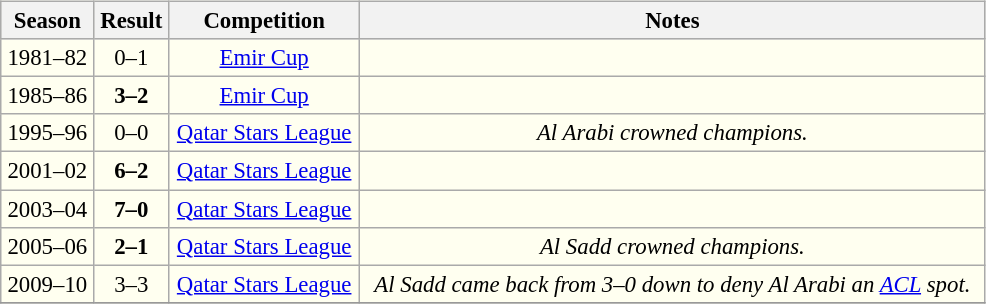<table class="wikitable" align="left" cellpadding="2" cellspacing="0"  style="margin: 1em 0; border: 1px solid #999; background-color:ivory; width:52%; font-size: 95%;">
<tr style="background:#DCDCDC;">
<th style="border-bottom:1px align="center" style="width:80px;">Season </th>
<th style="border-bottom:1px align="center" style="width:70px;">Result</th>
<th style="border-bottom:1px align="center" style="width:100px;">Competition </th>
<th style="border-bottom:1px align="center" style="width:120px;">Notes </th>
</tr>
<tr>
<td align="center">1981–82</td>
<td align="center">0–1</td>
<td align="center"><a href='#'>Emir Cup</a></td>
<td></td>
</tr>
<tr>
<td align="center">1985–86</td>
<td align="center"><strong>3–2</strong></td>
<td align="center"><a href='#'>Emir Cup</a></td>
<td></td>
</tr>
<tr>
<td align="center">1995–96</td>
<td align="center">0–0</td>
<td align="center"><a href='#'>Qatar Stars League</a></td>
<td align="center"><em>Al Arabi crowned champions.</em></td>
</tr>
<tr>
<td align="center">2001–02</td>
<td align="center"><strong>6–2</strong></td>
<td align="center"><a href='#'>Qatar Stars League</a></td>
<td></td>
</tr>
<tr>
<td align="center">2003–04</td>
<td align="center"><strong>7–0</strong></td>
<td align="center"><a href='#'>Qatar Stars League</a></td>
<td></td>
</tr>
<tr>
<td align="center">2005–06</td>
<td align="center"><strong>2–1</strong></td>
<td align="center"><a href='#'>Qatar Stars League</a></td>
<td align="center"><em>Al Sadd crowned champions.</em></td>
</tr>
<tr>
<td align="center">2009–10</td>
<td align="center">3–3</td>
<td align="center"><a href='#'>Qatar Stars League</a></td>
<td align="center"><em>Al Sadd came back from 3–0 down to deny Al Arabi an <a href='#'>ACL</a> spot.</em></td>
</tr>
<tr>
</tr>
</table>
